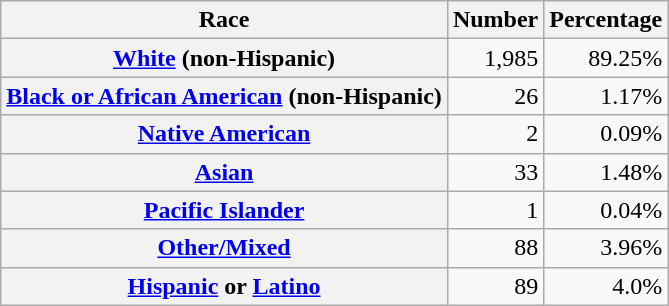<table class="wikitable" style="text-align:right">
<tr>
<th scope="col">Race</th>
<th scope="col">Number</th>
<th scope="col">Percentage</th>
</tr>
<tr>
<th scope="row"><a href='#'>White</a> (non-Hispanic)</th>
<td>1,985</td>
<td>89.25%</td>
</tr>
<tr>
<th scope="row"><a href='#'>Black or African American</a> (non-Hispanic)</th>
<td>26</td>
<td>1.17%</td>
</tr>
<tr>
<th scope="row"><a href='#'>Native American</a></th>
<td>2</td>
<td>0.09%</td>
</tr>
<tr>
<th scope="row"><a href='#'>Asian</a></th>
<td>33</td>
<td>1.48%</td>
</tr>
<tr>
<th scope="row"><a href='#'>Pacific Islander</a></th>
<td>1</td>
<td>0.04%</td>
</tr>
<tr>
<th scope="row"><a href='#'>Other/Mixed</a></th>
<td>88</td>
<td>3.96%</td>
</tr>
<tr>
<th scope="row"><a href='#'>Hispanic</a> or <a href='#'>Latino</a></th>
<td>89</td>
<td>4.0%</td>
</tr>
</table>
